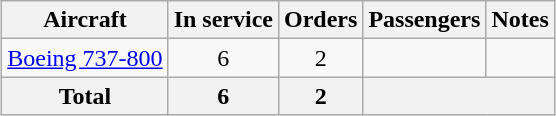<table class="wikitable" style="border-collapse:collapse;text-align:center;margin:auto;">
<tr>
<th>Aircraft</th>
<th>In service</th>
<th>Orders</th>
<th>Passengers</th>
<th>Notes</th>
</tr>
<tr>
<td><a href='#'>Boeing 737-800</a></td>
<td>6</td>
<td>2</td>
<td></td>
<td></td>
</tr>
<tr>
<th>Total</th>
<th>6</th>
<th>2</th>
<th colspan="4"></th>
</tr>
</table>
